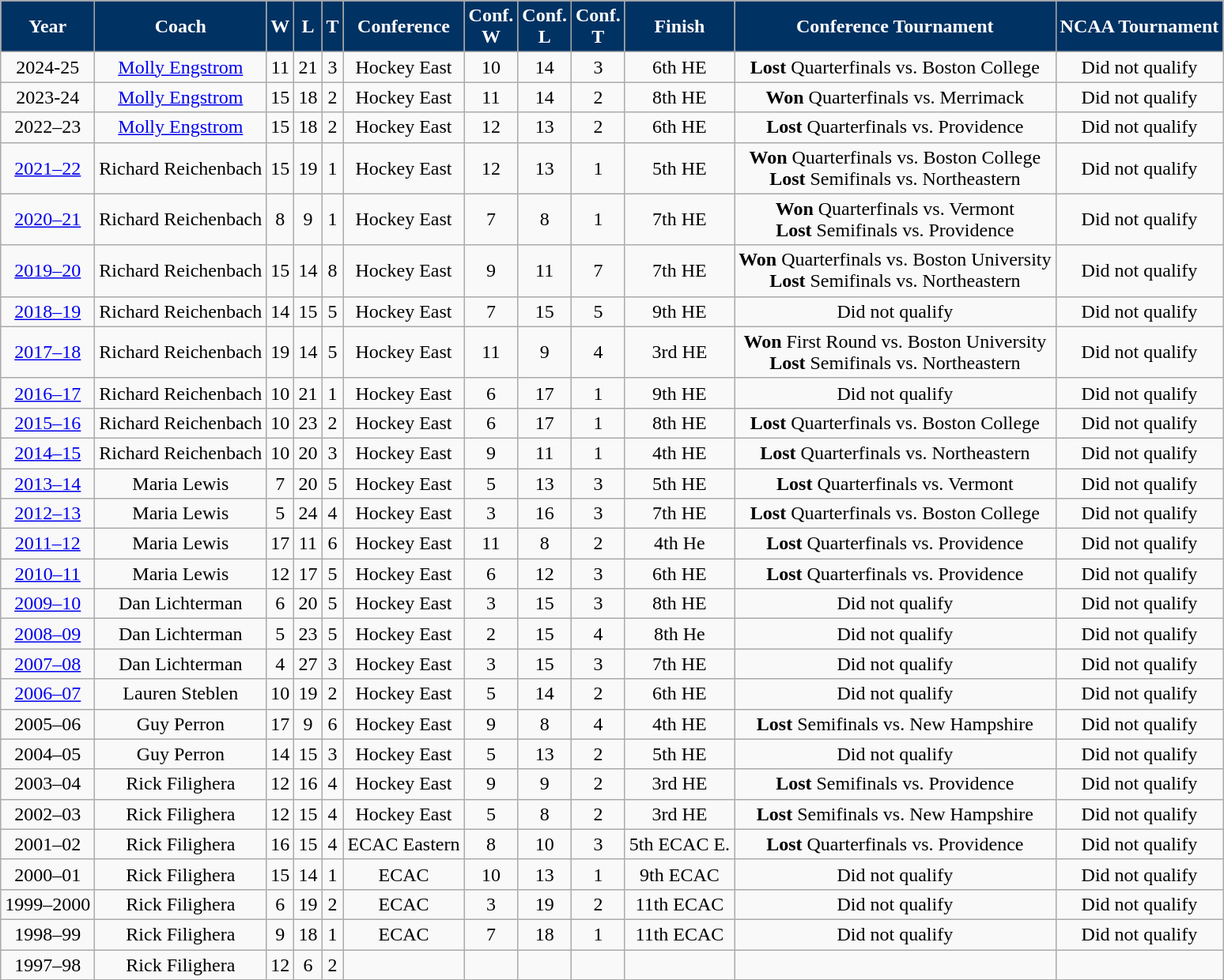<table class="wikitable">
<tr style="text-align:center; background:#003263; color:white;">
<td><strong>Year</strong></td>
<td><strong>Coach</strong></td>
<td><strong>W</strong></td>
<td><strong>L</strong></td>
<td><strong>T</strong></td>
<td><strong>Conference</strong></td>
<td><strong>Conf. <br> W</strong></td>
<td><strong>Conf.<br> L</strong></td>
<td><strong>Conf. <br> T</strong></td>
<td><strong>Finish</strong></td>
<td><strong>Conference Tournament</strong></td>
<td><strong>NCAA Tournament</strong></td>
</tr>
<tr style="text-align:center;" bgcolor="">
<td>2024-25</td>
<td><a href='#'>Molly Engstrom</a></td>
<td>11</td>
<td>21</td>
<td>3</td>
<td>Hockey East</td>
<td>10</td>
<td>14</td>
<td>3</td>
<td>6th HE</td>
<td><strong>Lost</strong> Quarterfinals vs. Boston College </td>
<td>Did not qualify</td>
</tr>
<tr style="text-align:center;" bgcolor="">
<td>2023-24</td>
<td><a href='#'>Molly Engstrom</a></td>
<td>15</td>
<td>18</td>
<td>2</td>
<td>Hockey East</td>
<td>11</td>
<td>14</td>
<td>2</td>
<td>8th HE</td>
<td><strong>Won</strong> Quarterfinals vs. Merrimack </td>
<td>Did not qualify</td>
</tr>
<tr style="text-align:center;" bgcolor="">
<td>2022–23</td>
<td><a href='#'>Molly Engstrom</a></td>
<td>15</td>
<td>18</td>
<td>2</td>
<td>Hockey East</td>
<td>12</td>
<td>13</td>
<td>2</td>
<td>6th HE</td>
<td><strong>Lost</strong> Quarterfinals vs. Providence </td>
<td>Did not qualify</td>
</tr>
<tr style="text-align:center;" bgcolor="">
<td><a href='#'>2021–22</a></td>
<td>Richard Reichenbach</td>
<td>15</td>
<td>19</td>
<td>1</td>
<td>Hockey East</td>
<td>12</td>
<td>13</td>
<td>1</td>
<td>5th HE</td>
<td><strong>Won</strong> Quarterfinals vs. Boston College  <br> <strong>Lost</strong> Semifinals vs. Northeastern </td>
<td>Did not qualify</td>
</tr>
<tr style="text-align:center;" bgcolor="">
<td><a href='#'>2020–21</a></td>
<td>Richard Reichenbach</td>
<td>8</td>
<td>9</td>
<td>1</td>
<td>Hockey East</td>
<td>7</td>
<td>8</td>
<td>1</td>
<td>7th HE</td>
<td><strong>Won</strong> Quarterfinals vs. Vermont  <br> <strong>Lost</strong> Semifinals vs. Providence </td>
<td>Did not qualify</td>
</tr>
<tr style="text-align:center;" bgcolor="">
<td><a href='#'>2019–20</a></td>
<td>Richard Reichenbach</td>
<td>15</td>
<td>14</td>
<td>8</td>
<td>Hockey East</td>
<td>9</td>
<td>11</td>
<td>7</td>
<td>7th HE</td>
<td><strong>Won</strong> Quarterfinals vs. Boston University  <br> <strong>Lost</strong> Semifinals vs. Northeastern </td>
<td>Did not qualify</td>
</tr>
<tr style="text-align:center;" bgcolor="">
<td><a href='#'>2018–19</a></td>
<td>Richard Reichenbach</td>
<td>14</td>
<td>15</td>
<td>5</td>
<td>Hockey East</td>
<td>7</td>
<td>15</td>
<td>5</td>
<td>9th HE</td>
<td>Did not qualify</td>
<td>Did not qualify</td>
</tr>
<tr style="text-align:center;" bgcolor="">
<td><a href='#'>2017–18</a></td>
<td>Richard Reichenbach</td>
<td>19</td>
<td>14</td>
<td>5</td>
<td>Hockey East</td>
<td>11</td>
<td>9</td>
<td>4</td>
<td>3rd HE</td>
<td><strong>Won</strong> First Round vs. Boston University  <br> <strong>Lost</strong> Semifinals vs. Northeastern </td>
<td>Did not qualify</td>
</tr>
<tr style="text-align:center;" bgcolor="">
<td><a href='#'>2016–17</a></td>
<td>Richard Reichenbach</td>
<td>10</td>
<td>21</td>
<td>1</td>
<td>Hockey East</td>
<td>6</td>
<td>17</td>
<td>1</td>
<td>9th HE</td>
<td>Did not qualify</td>
<td>Did not qualify</td>
</tr>
<tr style="text-align:center;" bgcolor="">
<td><a href='#'>2015–16</a></td>
<td>Richard Reichenbach</td>
<td>10</td>
<td>23</td>
<td>2</td>
<td>Hockey East</td>
<td>6</td>
<td>17</td>
<td>1</td>
<td>8th HE</td>
<td><strong>Lost</strong> Quarterfinals vs. Boston College </td>
<td>Did not qualify</td>
</tr>
<tr style="text-align:center;" bgcolor="">
<td><a href='#'>2014–15</a></td>
<td>Richard Reichenbach</td>
<td>10</td>
<td>20</td>
<td>3</td>
<td>Hockey East</td>
<td>9</td>
<td>11</td>
<td>1</td>
<td>4th HE</td>
<td><strong>Lost</strong> Quarterfinals vs. Northeastern </td>
<td>Did not qualify</td>
</tr>
<tr style="text-align:center;" bgcolor="">
<td><a href='#'>2013–14</a></td>
<td>Maria Lewis</td>
<td>7</td>
<td>20</td>
<td>5</td>
<td>Hockey East</td>
<td>5</td>
<td>13</td>
<td>3</td>
<td>5th HE</td>
<td><strong>Lost</strong> Quarterfinals vs. Vermont </td>
<td>Did not qualify</td>
</tr>
<tr style="text-align:center;" bgcolor="">
<td><a href='#'>2012–13</a></td>
<td>Maria Lewis</td>
<td>5</td>
<td>24</td>
<td>4</td>
<td>Hockey East</td>
<td>3</td>
<td>16</td>
<td>3</td>
<td>7th HE</td>
<td><strong>Lost</strong> Quarterfinals vs. Boston College </td>
<td>Did not qualify</td>
</tr>
<tr style="text-align:center;" bgcolor="">
<td><a href='#'>2011–12</a></td>
<td>Maria Lewis</td>
<td>17</td>
<td>11</td>
<td>6</td>
<td>Hockey East</td>
<td>11</td>
<td>8</td>
<td>2</td>
<td>4th He</td>
<td><strong>Lost</strong> Quarterfinals vs. Providence </td>
<td>Did not qualify</td>
</tr>
<tr style="text-align:center;" bgcolor="">
<td><a href='#'>2010–11</a></td>
<td>Maria Lewis</td>
<td>12</td>
<td>17</td>
<td>5</td>
<td>Hockey East</td>
<td>6</td>
<td>12</td>
<td>3</td>
<td>6th HE</td>
<td><strong>Lost</strong> Quarterfinals vs. Providence </td>
<td>Did not qualify</td>
</tr>
<tr style="text-align:center;" bgcolor="">
<td><a href='#'>2009–10</a></td>
<td>Dan Lichterman</td>
<td>6</td>
<td>20</td>
<td>5</td>
<td>Hockey East</td>
<td>3</td>
<td>15</td>
<td>3</td>
<td>8th HE</td>
<td>Did not qualify</td>
<td>Did not qualify</td>
</tr>
<tr style="text-align:center;" bgcolor="">
<td><a href='#'>2008–09</a></td>
<td>Dan Lichterman</td>
<td>5</td>
<td>23</td>
<td>5</td>
<td>Hockey East</td>
<td>2</td>
<td>15</td>
<td>4</td>
<td>8th He</td>
<td>Did not qualify</td>
<td>Did not qualify</td>
</tr>
<tr style="text-align:center;" bgcolor="">
<td><a href='#'>2007–08</a></td>
<td>Dan Lichterman</td>
<td>4</td>
<td>27</td>
<td>3</td>
<td>Hockey East</td>
<td>3</td>
<td>15</td>
<td>3</td>
<td>7th HE</td>
<td>Did not qualify</td>
<td>Did not qualify</td>
</tr>
<tr style="text-align:center;" bgcolor="">
<td><a href='#'>2006–07</a></td>
<td>Lauren Steblen</td>
<td>10</td>
<td>19</td>
<td>2</td>
<td>Hockey East</td>
<td>5</td>
<td>14</td>
<td>2</td>
<td>6th HE</td>
<td>Did not qualify</td>
<td>Did not qualify</td>
</tr>
<tr style="text-align:center;" bgcolor="">
<td>2005–06</td>
<td>Guy Perron</td>
<td>17</td>
<td>9</td>
<td>6</td>
<td>Hockey East</td>
<td>9</td>
<td>8</td>
<td>4</td>
<td>4th HE</td>
<td><strong>Lost</strong> Semifinals vs. New Hampshire </td>
<td>Did not qualify</td>
</tr>
<tr style="text-align:center;" bgcolor="">
<td>2004–05</td>
<td>Guy Perron</td>
<td>14</td>
<td>15</td>
<td>3</td>
<td>Hockey East</td>
<td>5</td>
<td>13</td>
<td>2</td>
<td>5th HE</td>
<td>Did not qualify</td>
<td>Did not qualify</td>
</tr>
<tr style="text-align:center;" bgcolor="">
<td>2003–04</td>
<td>Rick Filighera</td>
<td>12</td>
<td>16</td>
<td>4</td>
<td>Hockey East</td>
<td>9</td>
<td>9</td>
<td>2</td>
<td>3rd HE</td>
<td><strong>Lost</strong> Semifinals vs. Providence </td>
<td>Did not qualify</td>
</tr>
<tr style="text-align:center;" bgcolor="">
<td>2002–03</td>
<td>Rick Filighera</td>
<td>12</td>
<td>15</td>
<td>4</td>
<td>Hockey East</td>
<td>5</td>
<td>8</td>
<td>2</td>
<td>3rd HE</td>
<td><strong>Lost</strong> Semifinals vs. New Hampshire </td>
<td>Did not qualify</td>
</tr>
<tr style="text-align:center;" bgcolor="">
<td>2001–02</td>
<td>Rick Filighera</td>
<td>16</td>
<td>15</td>
<td>4</td>
<td>ECAC Eastern</td>
<td>8</td>
<td>10</td>
<td>3</td>
<td>5th ECAC E.</td>
<td><strong>Lost</strong> Quarterfinals vs. Providence </td>
<td>Did not qualify</td>
</tr>
<tr style="text-align:center;" bgcolor="">
<td>2000–01</td>
<td>Rick Filighera</td>
<td>15</td>
<td>14</td>
<td>1</td>
<td>ECAC</td>
<td>10</td>
<td>13</td>
<td>1</td>
<td>9th ECAC</td>
<td>Did not qualify</td>
<td>Did not qualify</td>
</tr>
<tr style="text-align:center;" bgcolor="">
<td>1999–2000</td>
<td>Rick Filighera</td>
<td>6</td>
<td>19</td>
<td>2</td>
<td>ECAC</td>
<td>3</td>
<td>19</td>
<td>2</td>
<td>11th ECAC</td>
<td>Did not qualify</td>
<td>Did not qualify</td>
</tr>
<tr style="text-align:center;" bgcolor="">
<td>1998–99</td>
<td>Rick Filighera</td>
<td>9</td>
<td>18</td>
<td>1</td>
<td>ECAC</td>
<td>7</td>
<td>18</td>
<td>1</td>
<td>11th ECAC</td>
<td>Did not qualify</td>
<td>Did not qualify</td>
</tr>
<tr style="text-align:center;" bgcolor="">
<td>1997–98</td>
<td>Rick Filighera</td>
<td>12</td>
<td>6</td>
<td>2</td>
<td></td>
<td></td>
<td></td>
<td></td>
<td></td>
<td></td>
<td></td>
</tr>
</table>
